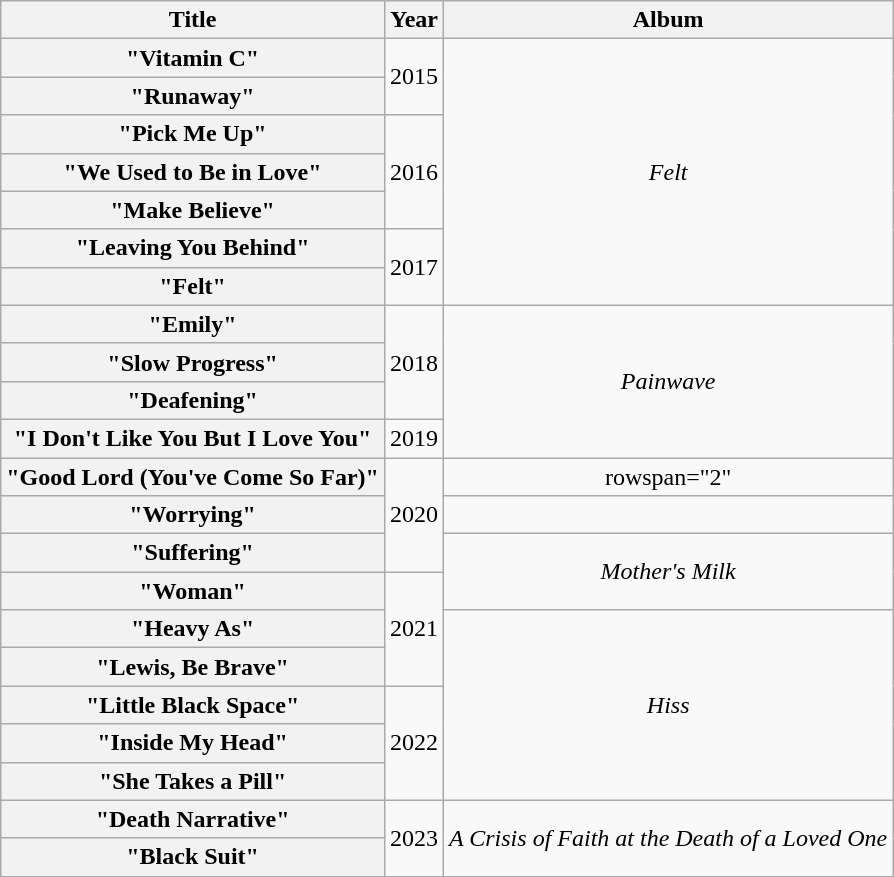<table class="wikitable plainrowheaders" style="text-align:center;">
<tr>
<th scope="col">Title</th>
<th scope="col">Year</th>
<th scope="col">Album</th>
</tr>
<tr>
<th scope="row">"Vitamin C"</th>
<td rowspan="2">2015</td>
<td rowspan="7"><em>Felt</em></td>
</tr>
<tr>
<th scope="row">"Runaway"</th>
</tr>
<tr>
<th scope="row">"Pick Me Up"</th>
<td rowspan="3">2016</td>
</tr>
<tr>
<th scope="row">"We Used to Be in Love"</th>
</tr>
<tr>
<th scope="row">"Make Believe"</th>
</tr>
<tr>
<th scope="row">"Leaving You Behind"</th>
<td rowspan="2">2017</td>
</tr>
<tr>
<th scope="row">"Felt"</th>
</tr>
<tr>
<th scope="row">"Emily"</th>
<td rowspan="3">2018</td>
<td rowspan="4"><em>Painwave</em></td>
</tr>
<tr>
<th scope="row">"Slow Progress"</th>
</tr>
<tr>
<th scope="row">"Deafening"</th>
</tr>
<tr>
<th scope="row">"I Don't Like You But I Love You"</th>
<td>2019</td>
</tr>
<tr>
<th scope="row">"Good Lord (You've Come So Far)"</th>
<td rowspan="3">2020</td>
<td>rowspan="2" </td>
</tr>
<tr>
<th scope="row">"Worrying"</th>
</tr>
<tr>
<th scope="row">"Suffering"</th>
<td rowspan="2"><em>Mother's Milk</em></td>
</tr>
<tr>
<th scope="row">"Woman"</th>
<td rowspan="3">2021</td>
</tr>
<tr>
<th scope="row">"Heavy As"</th>
<td rowspan="5"><em>Hiss</em></td>
</tr>
<tr>
<th scope="row">"Lewis, Be Brave"</th>
</tr>
<tr>
<th scope="row">"Little Black Space"</th>
<td rowspan="3">2022</td>
</tr>
<tr>
<th scope="row">"Inside My Head"</th>
</tr>
<tr>
<th scope="row">"She Takes a Pill"</th>
</tr>
<tr>
<th scope="row">"Death Narrative"</th>
<td rowspan="2">2023</td>
<td rowspan="2"><em>A Crisis of Faith at the Death of a Loved One</em></td>
</tr>
<tr>
<th scope="row">"Black Suit"</th>
</tr>
</table>
